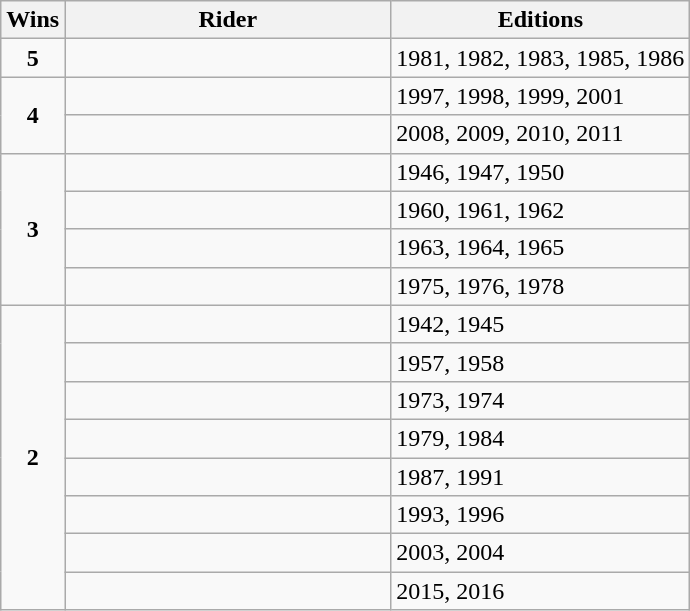<table class="wikitable">
<tr>
<th>Wins</th>
<th>Rider</th>
<th>Editions</th>
</tr>
<tr>
<td align="center"><strong>5</strong></td>
<td width=210px></td>
<td>1981, 1982, 1983, 1985, 1986</td>
</tr>
<tr>
<td rowspan= 2 align="center"><strong>4</strong></td>
<td></td>
<td>1997, 1998, 1999, 2001</td>
</tr>
<tr>
<td></td>
<td>2008, 2009, 2010, 2011</td>
</tr>
<tr>
<td rowspan= 4 align="center"><strong>3</strong></td>
<td></td>
<td>1946, 1947, 1950</td>
</tr>
<tr>
<td></td>
<td>1960, 1961, 1962</td>
</tr>
<tr>
<td></td>
<td>1963, 1964, 1965</td>
</tr>
<tr>
<td></td>
<td>1975, 1976, 1978</td>
</tr>
<tr>
<td rowspan= 8 align="center"><strong>2</strong></td>
<td></td>
<td>1942, 1945</td>
</tr>
<tr>
<td></td>
<td>1957, 1958</td>
</tr>
<tr>
<td></td>
<td>1973, 1974</td>
</tr>
<tr>
<td></td>
<td>1979, 1984</td>
</tr>
<tr>
<td></td>
<td>1987, 1991</td>
</tr>
<tr>
<td></td>
<td>1993, 1996</td>
</tr>
<tr>
<td></td>
<td>2003, 2004</td>
</tr>
<tr>
<td></td>
<td>2015, 2016</td>
</tr>
</table>
